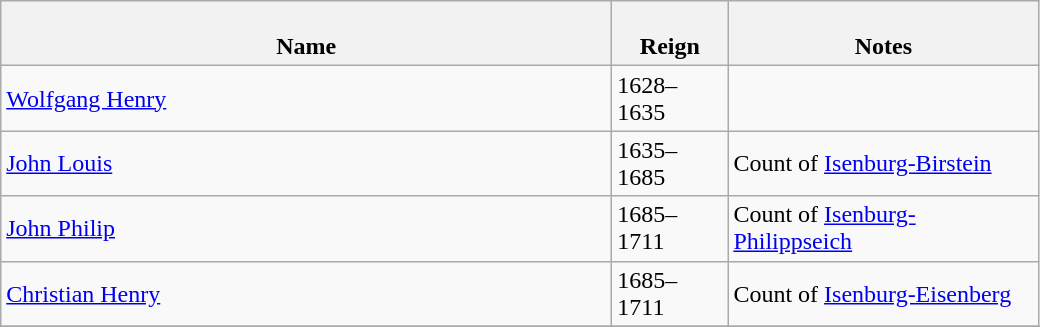<table class="wikitable">
<tr>
<th width=400px><br>Name</th>
<th width=70px><br>Reign</th>
<th width=200px><br>Notes</th>
</tr>
<tr>
<td><a href='#'>Wolfgang Henry</a></td>
<td>1628–1635</td>
<td></td>
</tr>
<tr>
<td><a href='#'>John Louis</a></td>
<td>1635–1685</td>
<td>Count of <a href='#'>Isenburg-Birstein</a></td>
</tr>
<tr>
<td><a href='#'>John Philip</a></td>
<td>1685–1711</td>
<td>Count of <a href='#'>Isenburg-Philippseich</a></td>
</tr>
<tr>
<td><a href='#'>Christian Henry</a></td>
<td>1685–1711</td>
<td>Count of <a href='#'>Isenburg-Eisenberg</a></td>
</tr>
<tr>
</tr>
</table>
